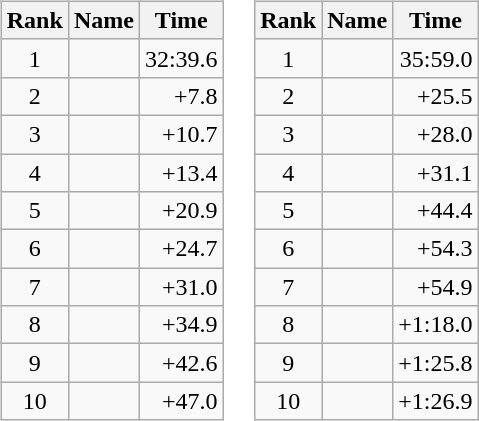<table border="0">
<tr>
<td valign="top"><br><table class="wikitable">
<tr>
<th>Rank</th>
<th>Name</th>
<th>Time</th>
</tr>
<tr>
<td style="text-align:center;">1</td>
<td></td>
<td align="right">32:39.6</td>
</tr>
<tr>
<td style="text-align:center;">2</td>
<td></td>
<td align="right">+7.8</td>
</tr>
<tr>
<td style="text-align:center;">3</td>
<td></td>
<td align="right">+10.7</td>
</tr>
<tr>
<td style="text-align:center;">4</td>
<td> </td>
<td align="right">+13.4</td>
</tr>
<tr>
<td style="text-align:center;">5</td>
<td></td>
<td align="right">+20.9</td>
</tr>
<tr>
<td style="text-align:center;">6</td>
<td></td>
<td align="right">+24.7</td>
</tr>
<tr>
<td style="text-align:center;">7</td>
<td></td>
<td align="right">+31.0</td>
</tr>
<tr>
<td style="text-align:center;">8</td>
<td></td>
<td align="right">+34.9</td>
</tr>
<tr>
<td style="text-align:center;">9</td>
<td></td>
<td align="right">+42.6</td>
</tr>
<tr>
<td style="text-align:center;">10</td>
<td></td>
<td align="right">+47.0</td>
</tr>
</table>
</td>
<td valign="top"><br><table class="wikitable">
<tr>
<th>Rank</th>
<th>Name</th>
<th>Time</th>
</tr>
<tr>
<td style="text-align:center;">1</td>
<td>  </td>
<td align="right">35:59.0</td>
</tr>
<tr>
<td style="text-align:center;">2</td>
<td></td>
<td align="right">+25.5</td>
</tr>
<tr>
<td style="text-align:center;">3</td>
<td></td>
<td align="right">+28.0</td>
</tr>
<tr>
<td style="text-align:center;">4</td>
<td></td>
<td align="right">+31.1</td>
</tr>
<tr>
<td style="text-align:center;">5</td>
<td></td>
<td align="right">+44.4</td>
</tr>
<tr>
<td style="text-align:center;">6</td>
<td></td>
<td align="right">+54.3</td>
</tr>
<tr>
<td style="text-align:center;">7</td>
<td></td>
<td align="right">+54.9</td>
</tr>
<tr>
<td style="text-align:center;">8</td>
<td></td>
<td align="right">+1:18.0</td>
</tr>
<tr>
<td style="text-align:center;">9</td>
<td></td>
<td align="right">+1:25.8</td>
</tr>
<tr>
<td style="text-align:center;">10</td>
<td></td>
<td align="right">+1:26.9</td>
</tr>
</table>
</td>
</tr>
</table>
